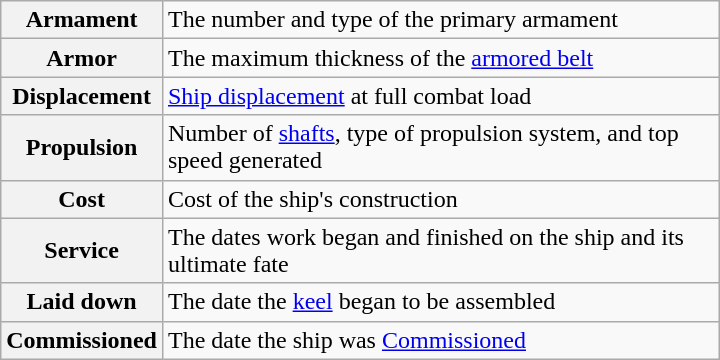<table class="wikitable plainrowheaders" style="float: right; margin: 0 0 0 1em; max-width: 30em;">
<tr>
<th scope="row">Armament</th>
<td>The number and type of the primary armament</td>
</tr>
<tr>
<th scope="row">Armor</th>
<td>The maximum thickness of the <a href='#'>armored belt</a></td>
</tr>
<tr>
<th scope="row">Displacement</th>
<td><a href='#'>Ship displacement</a> at full combat load</td>
</tr>
<tr>
<th scope="row">Propulsion</th>
<td>Number of <a href='#'>shafts</a>, type of propulsion system, and top speed generated</td>
</tr>
<tr>
<th scope="row">Cost</th>
<td>Cost of the ship's construction</td>
</tr>
<tr>
<th scope="row">Service</th>
<td>The dates work began and finished on the ship and its ultimate fate</td>
</tr>
<tr>
<th scope="row">Laid down</th>
<td>The date the <a href='#'>keel</a> began to be assembled</td>
</tr>
<tr>
<th scope="row">Commissioned</th>
<td>The date the ship was <a href='#'>Commissioned</a></td>
</tr>
</table>
